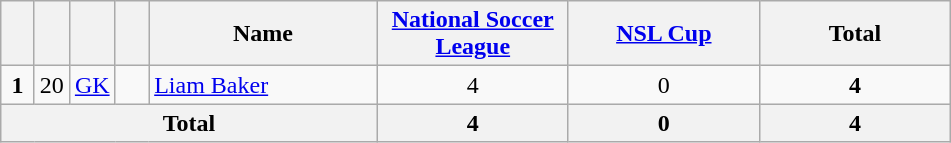<table class="wikitable" style="text-align:center">
<tr>
<th width=15></th>
<th width=15></th>
<th width=15></th>
<th width=15></th>
<th width=145>Name</th>
<th width=120><a href='#'>National Soccer League</a></th>
<th width=120><a href='#'>NSL Cup</a></th>
<th width=120>Total</th>
</tr>
<tr>
<td><strong>1</strong></td>
<td>20</td>
<td><a href='#'>GK</a></td>
<td></td>
<td align=left><a href='#'>Liam Baker</a></td>
<td>4</td>
<td>0</td>
<td><strong>4</strong></td>
</tr>
<tr>
<th colspan="5"><strong>Total</strong></th>
<th>4</th>
<th>0</th>
<th>4</th>
</tr>
</table>
